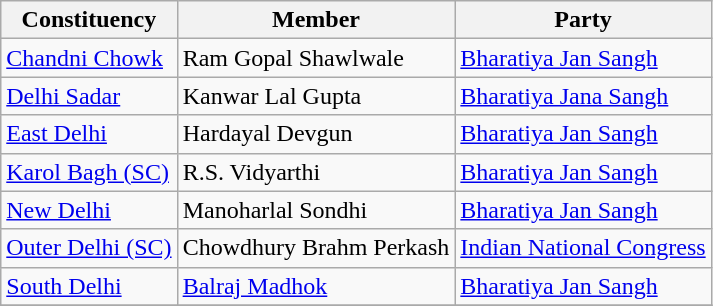<table class="wikitable sortable">
<tr>
<th>Constituency</th>
<th>Member</th>
<th>Party</th>
</tr>
<tr>
<td><a href='#'>Chandni Chowk</a></td>
<td>Ram Gopal Shawlwale</td>
<td><a href='#'>Bharatiya Jan Sangh</a></td>
</tr>
<tr>
<td><a href='#'>Delhi Sadar</a></td>
<td>Kanwar Lal Gupta</td>
<td><a href='#'>Bharatiya Jana Sangh</a></td>
</tr>
<tr>
<td><a href='#'>East Delhi</a></td>
<td>Hardayal Devgun</td>
<td><a href='#'>Bharatiya Jan Sangh</a></td>
</tr>
<tr>
<td><a href='#'>Karol Bagh (SC)</a></td>
<td>R.S. Vidyarthi</td>
<td><a href='#'>Bharatiya Jan Sangh</a></td>
</tr>
<tr>
<td><a href='#'>New Delhi</a></td>
<td>Manoharlal Sondhi</td>
<td><a href='#'>Bharatiya Jan Sangh</a></td>
</tr>
<tr>
<td><a href='#'>Outer Delhi (SC)</a></td>
<td>Chowdhury Brahm Perkash</td>
<td><a href='#'>Indian National Congress</a></td>
</tr>
<tr>
<td><a href='#'>South Delhi</a></td>
<td><a href='#'>Balraj Madhok</a></td>
<td><a href='#'>Bharatiya Jan Sangh</a></td>
</tr>
<tr>
</tr>
</table>
